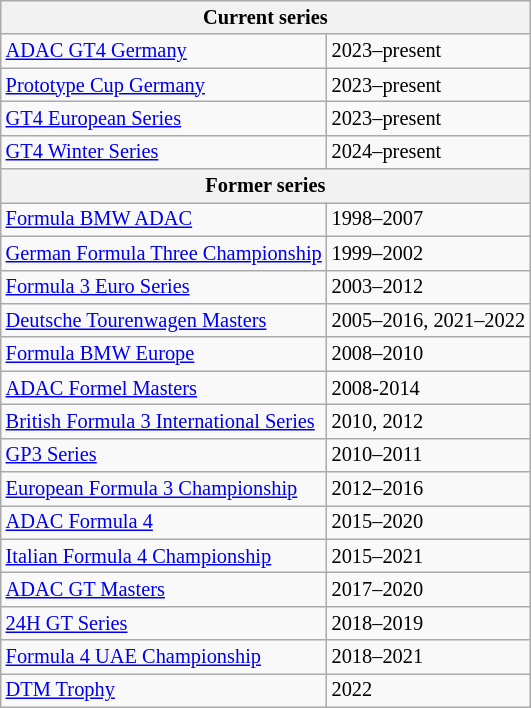<table class="wikitable" border="1" style="font-size:85%;">
<tr>
<th colspan=2>Current series</th>
</tr>
<tr>
<td><a href='#'>ADAC GT4 Germany</a></td>
<td>2023–present</td>
</tr>
<tr>
<td><a href='#'>Prototype Cup Germany</a></td>
<td>2023–present</td>
</tr>
<tr>
<td><a href='#'>GT4 European Series</a></td>
<td>2023–present</td>
</tr>
<tr>
<td><a href='#'>GT4 Winter Series</a></td>
<td>2024–present</td>
</tr>
<tr>
<th colspan="2">Former series</th>
</tr>
<tr>
<td><a href='#'>Formula BMW ADAC</a></td>
<td>1998–2007</td>
</tr>
<tr>
<td><a href='#'>German Formula Three Championship</a></td>
<td>1999–2002</td>
</tr>
<tr>
<td><a href='#'>Formula 3 Euro Series</a></td>
<td>2003–2012</td>
</tr>
<tr>
<td><a href='#'>Deutsche Tourenwagen Masters</a></td>
<td>2005–2016, 2021–2022</td>
</tr>
<tr>
<td><a href='#'>Formula BMW Europe</a></td>
<td>2008–2010</td>
</tr>
<tr>
<td><a href='#'>ADAC Formel Masters</a></td>
<td>2008-2014</td>
</tr>
<tr>
<td><a href='#'>British Formula 3 International Series</a></td>
<td>2010, 2012</td>
</tr>
<tr>
<td><a href='#'>GP3 Series</a></td>
<td>2010–2011</td>
</tr>
<tr>
<td><a href='#'>European Formula 3 Championship</a></td>
<td>2012–2016</td>
</tr>
<tr>
<td><a href='#'>ADAC Formula 4</a></td>
<td>2015–2020</td>
</tr>
<tr>
<td><a href='#'>Italian Formula 4 Championship</a></td>
<td>2015–2021</td>
</tr>
<tr>
<td><a href='#'>ADAC GT Masters</a></td>
<td>2017–2020</td>
</tr>
<tr>
<td><a href='#'>24H GT Series</a></td>
<td>2018–2019</td>
</tr>
<tr>
<td><a href='#'>Formula 4 UAE Championship</a></td>
<td>2018–2021</td>
</tr>
<tr>
<td><a href='#'>DTM Trophy</a></td>
<td>2022</td>
</tr>
</table>
